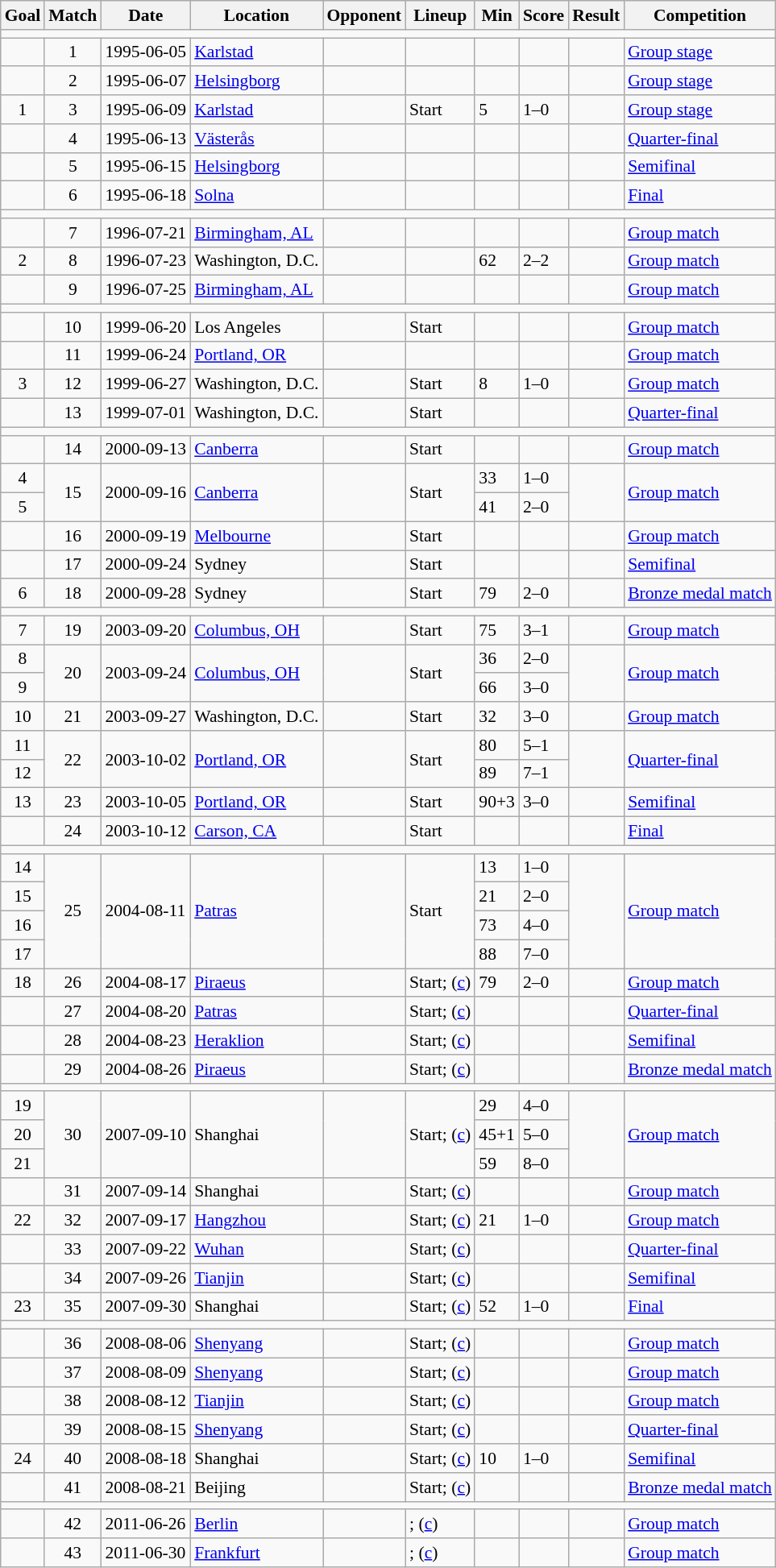<table class="wikitable collapsible" style="font-size:90%">
<tr>
<th>Goal</th>
<th>Match</th>
<th>Date</th>
<th>Location</th>
<th>Opponent</th>
<th>Lineup</th>
<th>Min</th>
<th>Score</th>
<th>Result</th>
<th>Competition</th>
</tr>
<tr>
<td colspan=10 ></td>
</tr>
<tr>
<td></td>
<td align="center">1</td>
<td>1995-06-05</td>
<td><a href='#'>Karlstad</a></td>
<td></td>
<td></td>
<td></td>
<td></td>
<td></td>
<td><a href='#'>Group stage</a></td>
</tr>
<tr>
<td></td>
<td align="center">2</td>
<td>1995-06-07</td>
<td><a href='#'>Helsingborg</a></td>
<td></td>
<td></td>
<td></td>
<td></td>
<td></td>
<td><a href='#'>Group stage</a></td>
</tr>
<tr>
<td align="center">1</td>
<td align="center">3</td>
<td>1995-06-09</td>
<td><a href='#'>Karlstad</a></td>
<td></td>
<td>Start</td>
<td>5</td>
<td>1–0</td>
<td></td>
<td><a href='#'>Group stage</a></td>
</tr>
<tr>
<td></td>
<td align="center">4</td>
<td>1995-06-13</td>
<td><a href='#'>Västerås</a></td>
<td></td>
<td></td>
<td></td>
<td></td>
<td></td>
<td><a href='#'>Quarter-final</a></td>
</tr>
<tr>
<td></td>
<td align="center">5</td>
<td>1995-06-15</td>
<td><a href='#'>Helsingborg</a></td>
<td></td>
<td></td>
<td></td>
<td></td>
<td></td>
<td><a href='#'>Semifinal</a></td>
</tr>
<tr>
<td></td>
<td align="center">6</td>
<td>1995-06-18</td>
<td><a href='#'>Solna</a></td>
<td></td>
<td></td>
<td></td>
<td></td>
<td></td>
<td><a href='#'>Final</a></td>
</tr>
<tr>
<td colspan=10 ></td>
</tr>
<tr>
<td></td>
<td align="center">7</td>
<td>1996-07-21</td>
<td><a href='#'>Birmingham, AL</a></td>
<td></td>
<td></td>
<td></td>
<td></td>
<td></td>
<td><a href='#'>Group match</a></td>
</tr>
<tr>
<td align="center">2</td>
<td align="center">8</td>
<td>1996-07-23</td>
<td>Washington, D.C.</td>
<td></td>
<td></td>
<td>62</td>
<td>2–2</td>
<td></td>
<td><a href='#'>Group match</a></td>
</tr>
<tr>
<td></td>
<td align="center">9</td>
<td>1996-07-25</td>
<td><a href='#'>Birmingham, AL</a></td>
<td></td>
<td></td>
<td></td>
<td></td>
<td></td>
<td><a href='#'>Group match</a></td>
</tr>
<tr>
<td colspan=10 ></td>
</tr>
<tr>
<td></td>
<td align="center">10</td>
<td>1999-06-20</td>
<td>Los Angeles</td>
<td></td>
<td>Start</td>
<td></td>
<td></td>
<td></td>
<td><a href='#'>Group match</a></td>
</tr>
<tr>
<td></td>
<td align="center">11</td>
<td>1999-06-24</td>
<td><a href='#'>Portland, OR</a></td>
<td></td>
<td></td>
<td></td>
<td></td>
<td></td>
<td><a href='#'>Group match</a></td>
</tr>
<tr>
<td align="center">3</td>
<td align="center">12</td>
<td>1999-06-27</td>
<td>Washington, D.C.</td>
<td></td>
<td>Start</td>
<td>8</td>
<td>1–0</td>
<td></td>
<td><a href='#'>Group match</a></td>
</tr>
<tr>
<td></td>
<td align="center">13</td>
<td>1999-07-01</td>
<td>Washington, D.C.</td>
<td></td>
<td>Start</td>
<td></td>
<td></td>
<td></td>
<td><a href='#'>Quarter-final</a></td>
</tr>
<tr>
<td colspan=10 ></td>
</tr>
<tr>
<td></td>
<td align="center">14</td>
<td>2000-09-13</td>
<td><a href='#'>Canberra</a></td>
<td></td>
<td>Start</td>
<td></td>
<td></td>
<td></td>
<td><a href='#'>Group match</a></td>
</tr>
<tr>
<td align="center">4</td>
<td rowspan=2 align="center">15</td>
<td rowspan=2>2000-09-16</td>
<td rowspan=2><a href='#'>Canberra</a></td>
<td rowspan=2></td>
<td rowspan=2>Start</td>
<td>33</td>
<td>1–0</td>
<td rowspan=2></td>
<td rowspan=2 ><a href='#'>Group match</a></td>
</tr>
<tr>
<td align="center">5</td>
<td>41</td>
<td>2–0</td>
</tr>
<tr>
<td></td>
<td align="center">16</td>
<td>2000-09-19</td>
<td><a href='#'>Melbourne</a></td>
<td></td>
<td>Start</td>
<td></td>
<td></td>
<td></td>
<td><a href='#'>Group match</a></td>
</tr>
<tr>
<td></td>
<td align="center">17</td>
<td>2000-09-24</td>
<td>Sydney</td>
<td></td>
<td>Start</td>
<td></td>
<td></td>
<td></td>
<td><a href='#'>Semifinal</a></td>
</tr>
<tr>
<td align="center">6</td>
<td align="center">18</td>
<td>2000-09-28</td>
<td>Sydney</td>
<td></td>
<td>Start</td>
<td>79</td>
<td>2–0</td>
<td></td>
<td><a href='#'>Bronze medal match</a></td>
</tr>
<tr>
<td colspan=10 ></td>
</tr>
<tr>
<td align="center">7</td>
<td align="center">19</td>
<td>2003-09-20</td>
<td><a href='#'>Columbus, OH</a></td>
<td></td>
<td>Start</td>
<td>75</td>
<td>3–1</td>
<td></td>
<td><a href='#'>Group match</a></td>
</tr>
<tr>
<td align="center">8</td>
<td rowspan=2 align="center">20</td>
<td rowspan=2>2003-09-24</td>
<td rowspan=2><a href='#'>Columbus, OH</a></td>
<td rowspan=2></td>
<td rowspan=2>Start</td>
<td>36</td>
<td>2–0</td>
<td rowspan=2></td>
<td rowspan=2 ><a href='#'>Group match</a></td>
</tr>
<tr>
<td align="center">9</td>
<td>66</td>
<td>3–0</td>
</tr>
<tr>
<td align="center">10</td>
<td align="center">21</td>
<td>2003-09-27</td>
<td>Washington, D.C.</td>
<td></td>
<td>Start</td>
<td>32</td>
<td>3–0</td>
<td></td>
<td><a href='#'>Group match</a></td>
</tr>
<tr>
<td align="center">11</td>
<td rowspan=2 align="center">22</td>
<td rowspan=2>2003-10-02</td>
<td rowspan=2><a href='#'>Portland, OR</a></td>
<td rowspan=2></td>
<td rowspan=2>Start</td>
<td>80</td>
<td>5–1</td>
<td rowspan=2></td>
<td rowspan=2 ><a href='#'>Quarter-final</a></td>
</tr>
<tr>
<td align="center">12</td>
<td>89</td>
<td>7–1</td>
</tr>
<tr>
<td align="center">13</td>
<td align="center">23</td>
<td>2003-10-05</td>
<td><a href='#'>Portland, OR</a></td>
<td></td>
<td>Start</td>
<td>90+3</td>
<td>3–0</td>
<td></td>
<td><a href='#'>Semifinal</a></td>
</tr>
<tr>
<td></td>
<td align="center">24</td>
<td>2003-10-12</td>
<td><a href='#'>Carson, CA</a></td>
<td></td>
<td>Start</td>
<td></td>
<td></td>
<td></td>
<td><a href='#'>Final</a></td>
</tr>
<tr>
<td colspan=10 ></td>
</tr>
<tr>
<td align="center">14</td>
<td rowspan=4 align="center">25</td>
<td rowspan=4>2004-08-11</td>
<td rowspan=4><a href='#'>Patras</a></td>
<td rowspan=4></td>
<td rowspan=4>Start</td>
<td>13</td>
<td>1–0</td>
<td rowspan=4></td>
<td rowspan=4 ><a href='#'>Group match</a></td>
</tr>
<tr>
<td align="center">15</td>
<td>21</td>
<td>2–0</td>
</tr>
<tr>
<td align="center">16</td>
<td>73</td>
<td>4–0</td>
</tr>
<tr>
<td align="center">17</td>
<td>88</td>
<td>7–0</td>
</tr>
<tr>
<td align="center">18</td>
<td align="center">26</td>
<td>2004-08-17</td>
<td><a href='#'>Piraeus</a></td>
<td></td>
<td>Start; (<span><a href='#'>c</a></span>)</td>
<td>79</td>
<td>2–0</td>
<td></td>
<td><a href='#'>Group match</a></td>
</tr>
<tr>
<td></td>
<td align="center">27</td>
<td>2004-08-20</td>
<td><a href='#'>Patras</a></td>
<td></td>
<td>Start; (<span><a href='#'>c</a></span>)</td>
<td></td>
<td></td>
<td></td>
<td><a href='#'>Quarter-final</a></td>
</tr>
<tr>
<td></td>
<td align="center">28</td>
<td>2004-08-23</td>
<td><a href='#'>Heraklion</a></td>
<td></td>
<td>Start; (<span><a href='#'>c</a></span>)</td>
<td></td>
<td></td>
<td></td>
<td><a href='#'>Semifinal</a></td>
</tr>
<tr>
<td></td>
<td align="center">29</td>
<td>2004-08-26</td>
<td><a href='#'>Piraeus</a></td>
<td></td>
<td>Start; (<span><a href='#'>c</a></span>)</td>
<td></td>
<td></td>
<td></td>
<td><a href='#'>Bronze medal match</a></td>
</tr>
<tr>
<td colspan=10 ></td>
</tr>
<tr>
<td align="center">19</td>
<td rowspan=3 align="center">30</td>
<td rowspan=3>2007-09-10</td>
<td rowspan=3>Shanghai</td>
<td rowspan=3></td>
<td rowspan=3>Start; (<span><a href='#'>c</a></span>)</td>
<td>29</td>
<td>4–0</td>
<td rowspan=3></td>
<td rowspan=3 ><a href='#'>Group match</a></td>
</tr>
<tr>
<td align="center">20</td>
<td>45+1</td>
<td>5–0</td>
</tr>
<tr>
<td align="center">21</td>
<td>59</td>
<td>8–0</td>
</tr>
<tr>
<td></td>
<td align="center">31</td>
<td>2007-09-14</td>
<td>Shanghai</td>
<td></td>
<td>Start; (<span><a href='#'>c</a></span>)</td>
<td></td>
<td></td>
<td></td>
<td><a href='#'>Group match</a></td>
</tr>
<tr>
<td align="center">22</td>
<td align="center">32</td>
<td>2007-09-17</td>
<td><a href='#'>Hangzhou</a></td>
<td></td>
<td>Start; (<span><a href='#'>c</a></span>)</td>
<td>21</td>
<td>1–0</td>
<td></td>
<td><a href='#'>Group match</a></td>
</tr>
<tr>
<td></td>
<td align="center">33</td>
<td>2007-09-22</td>
<td><a href='#'>Wuhan</a></td>
<td></td>
<td>Start; (<span><a href='#'>c</a></span>)</td>
<td></td>
<td></td>
<td></td>
<td><a href='#'>Quarter-final</a></td>
</tr>
<tr>
<td></td>
<td align="center">34</td>
<td>2007-09-26</td>
<td><a href='#'>Tianjin</a></td>
<td></td>
<td>Start; (<span><a href='#'>c</a></span>)</td>
<td></td>
<td></td>
<td></td>
<td><a href='#'>Semifinal</a></td>
</tr>
<tr>
<td align="center">23</td>
<td align="center">35</td>
<td>2007-09-30</td>
<td>Shanghai</td>
<td></td>
<td>Start; (<span><a href='#'>c</a></span>)</td>
<td>52</td>
<td>1–0</td>
<td></td>
<td><a href='#'>Final</a></td>
</tr>
<tr>
<td colspan=10 ></td>
</tr>
<tr>
<td></td>
<td align="center">36</td>
<td>2008-08-06</td>
<td><a href='#'>Shenyang</a></td>
<td></td>
<td>Start; (<span><a href='#'>c</a></span>)</td>
<td></td>
<td></td>
<td></td>
<td><a href='#'>Group match</a></td>
</tr>
<tr>
<td></td>
<td align="center">37</td>
<td>2008-08-09</td>
<td><a href='#'>Shenyang</a></td>
<td></td>
<td>Start; (<span><a href='#'>c</a></span>)</td>
<td></td>
<td></td>
<td></td>
<td><a href='#'>Group match</a></td>
</tr>
<tr>
<td></td>
<td align="center">38</td>
<td>2008-08-12</td>
<td><a href='#'>Tianjin</a></td>
<td></td>
<td>Start; (<span><a href='#'>c</a></span>)</td>
<td></td>
<td></td>
<td></td>
<td><a href='#'>Group match</a></td>
</tr>
<tr>
<td></td>
<td align="center">39</td>
<td>2008-08-15</td>
<td><a href='#'>Shenyang</a></td>
<td></td>
<td>Start; (<span><a href='#'>c</a></span>)</td>
<td></td>
<td></td>
<td></td>
<td><a href='#'>Quarter-final</a></td>
</tr>
<tr>
<td align="center">24</td>
<td align="center">40</td>
<td>2008-08-18</td>
<td>Shanghai</td>
<td></td>
<td>Start; (<span><a href='#'>c</a></span>)</td>
<td>10</td>
<td>1–0</td>
<td></td>
<td><a href='#'>Semifinal</a></td>
</tr>
<tr>
<td></td>
<td align="center">41</td>
<td>2008-08-21</td>
<td>Beijing</td>
<td></td>
<td>Start; (<span><a href='#'>c</a></span>)</td>
<td></td>
<td></td>
<td></td>
<td><a href='#'>Bronze medal match</a></td>
</tr>
<tr>
<td colspan=10 ></td>
</tr>
<tr>
<td></td>
<td align="center">42</td>
<td>2011-06-26</td>
<td><a href='#'>Berlin</a></td>
<td></td>
<td>; (<span><a href='#'>c</a></span>)</td>
<td></td>
<td></td>
<td></td>
<td><a href='#'>Group match</a></td>
</tr>
<tr>
<td></td>
<td align="center">43</td>
<td>2011-06-30</td>
<td><a href='#'>Frankfurt</a></td>
<td></td>
<td>; (<span><a href='#'>c</a></span>)</td>
<td></td>
<td></td>
<td></td>
<td><a href='#'>Group match</a></td>
</tr>
</table>
